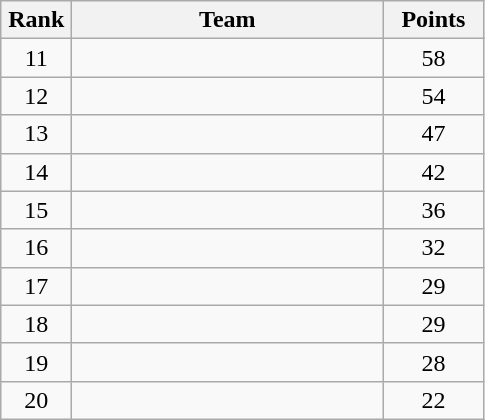<table class="wikitable" style="text-align:center;">
<tr>
<th width=40>Rank</th>
<th width=200>Team</th>
<th width=60>Points</th>
</tr>
<tr>
<td>11</td>
<td align=left></td>
<td>58</td>
</tr>
<tr>
<td>12</td>
<td align=left></td>
<td>54</td>
</tr>
<tr>
<td>13</td>
<td align=left></td>
<td>47</td>
</tr>
<tr>
<td>14</td>
<td align=left></td>
<td>42</td>
</tr>
<tr>
<td>15</td>
<td align=left></td>
<td>36</td>
</tr>
<tr>
<td>16</td>
<td align=left></td>
<td>32</td>
</tr>
<tr>
<td>17</td>
<td align=left></td>
<td>29</td>
</tr>
<tr>
<td>18</td>
<td align=left></td>
<td>29</td>
</tr>
<tr>
<td>19</td>
<td align=left></td>
<td>28</td>
</tr>
<tr>
<td>20</td>
<td align=left></td>
<td>22</td>
</tr>
</table>
